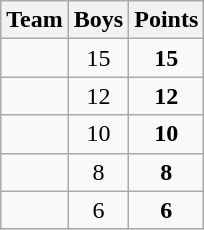<table class=wikitable style="text-align:center">
<tr>
<th>Team</th>
<th>Boys</th>
<th>Points</th>
</tr>
<tr>
<td align=left></td>
<td>15</td>
<td><strong>15</strong></td>
</tr>
<tr>
<td align=left></td>
<td>12</td>
<td><strong>12</strong></td>
</tr>
<tr>
<td align=left></td>
<td>10</td>
<td><strong>10</strong></td>
</tr>
<tr>
<td align=left></td>
<td>8</td>
<td><strong>8</strong></td>
</tr>
<tr>
<td align=left></td>
<td>6</td>
<td><strong>6</strong></td>
</tr>
</table>
